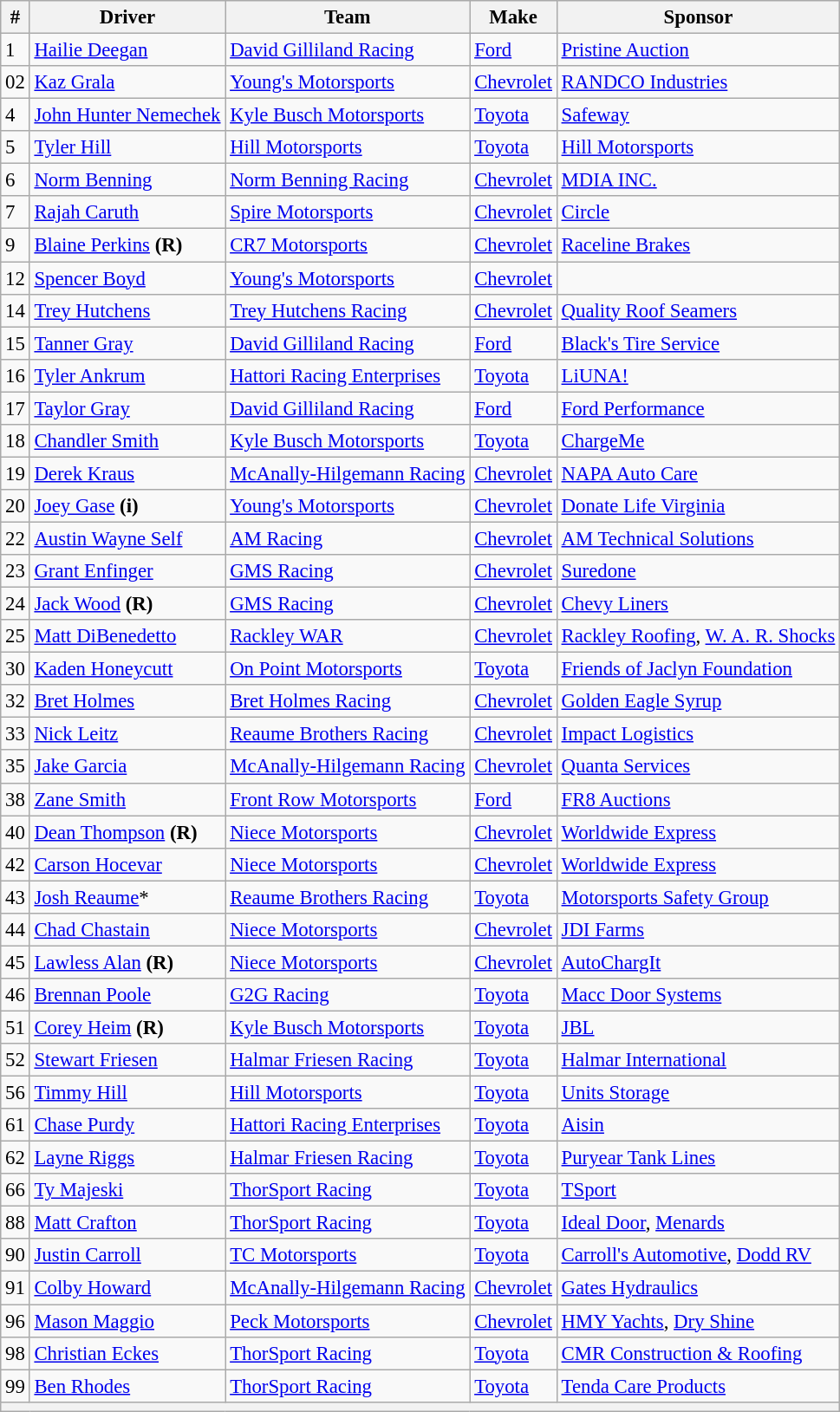<table class="wikitable" style="font-size:95%">
<tr>
<th>#</th>
<th>Driver</th>
<th>Team</th>
<th>Make</th>
<th>Sponsor</th>
</tr>
<tr>
<td>1</td>
<td><a href='#'>Hailie Deegan</a></td>
<td><a href='#'>David Gilliland Racing</a></td>
<td><a href='#'>Ford</a></td>
<td><a href='#'>Pristine Auction</a></td>
</tr>
<tr>
<td>02</td>
<td><a href='#'>Kaz Grala</a></td>
<td><a href='#'>Young's Motorsports</a></td>
<td><a href='#'>Chevrolet</a></td>
<td><a href='#'>RANDCO Industries</a></td>
</tr>
<tr>
<td>4</td>
<td nowrap><a href='#'>John Hunter Nemechek</a></td>
<td><a href='#'>Kyle Busch Motorsports</a></td>
<td><a href='#'>Toyota</a></td>
<td><a href='#'>Safeway</a></td>
</tr>
<tr>
<td>5</td>
<td><a href='#'>Tyler Hill</a></td>
<td><a href='#'>Hill Motorsports</a></td>
<td><a href='#'>Toyota</a></td>
<td><a href='#'>Hill Motorsports</a></td>
</tr>
<tr>
<td>6</td>
<td><a href='#'>Norm Benning</a></td>
<td><a href='#'>Norm Benning Racing</a></td>
<td><a href='#'>Chevrolet</a></td>
<td><a href='#'>MDIA INC.</a></td>
</tr>
<tr>
<td>7</td>
<td><a href='#'>Rajah Caruth</a></td>
<td><a href='#'>Spire Motorsports</a></td>
<td><a href='#'>Chevrolet</a></td>
<td><a href='#'>Circle</a></td>
</tr>
<tr>
<td>9</td>
<td><a href='#'>Blaine Perkins</a> <strong>(R)</strong></td>
<td><a href='#'>CR7 Motorsports</a></td>
<td><a href='#'>Chevrolet</a></td>
<td><a href='#'>Raceline Brakes</a></td>
</tr>
<tr>
<td>12</td>
<td><a href='#'>Spencer Boyd</a></td>
<td><a href='#'>Young's Motorsports</a></td>
<td><a href='#'>Chevrolet</a></td>
<td></td>
</tr>
<tr>
<td>14</td>
<td><a href='#'>Trey Hutchens</a></td>
<td><a href='#'>Trey Hutchens Racing</a></td>
<td><a href='#'>Chevrolet</a></td>
<td><a href='#'>Quality Roof Seamers</a></td>
</tr>
<tr>
<td>15</td>
<td><a href='#'>Tanner Gray</a></td>
<td><a href='#'>David Gilliland Racing</a></td>
<td><a href='#'>Ford</a></td>
<td><a href='#'>Black's Tire Service</a></td>
</tr>
<tr>
<td>16</td>
<td><a href='#'>Tyler Ankrum</a></td>
<td><a href='#'>Hattori Racing Enterprises</a></td>
<td><a href='#'>Toyota</a></td>
<td><a href='#'>LiUNA!</a></td>
</tr>
<tr>
<td>17</td>
<td><a href='#'>Taylor Gray</a></td>
<td><a href='#'>David Gilliland Racing</a></td>
<td><a href='#'>Ford</a></td>
<td><a href='#'>Ford Performance</a></td>
</tr>
<tr>
<td>18</td>
<td><a href='#'>Chandler Smith</a></td>
<td><a href='#'>Kyle Busch Motorsports</a></td>
<td><a href='#'>Toyota</a></td>
<td><a href='#'>ChargeMe</a></td>
</tr>
<tr>
<td>19</td>
<td><a href='#'>Derek Kraus</a></td>
<td nowrap><a href='#'>McAnally-Hilgemann Racing</a></td>
<td><a href='#'>Chevrolet</a></td>
<td><a href='#'>NAPA Auto Care</a></td>
</tr>
<tr>
<td>20</td>
<td><a href='#'>Joey Gase</a> <strong>(i)</strong></td>
<td><a href='#'>Young's Motorsports</a></td>
<td><a href='#'>Chevrolet</a></td>
<td><a href='#'>Donate Life Virginia</a></td>
</tr>
<tr>
<td>22</td>
<td><a href='#'>Austin Wayne Self</a></td>
<td><a href='#'>AM Racing</a></td>
<td><a href='#'>Chevrolet</a></td>
<td><a href='#'>AM Technical Solutions</a></td>
</tr>
<tr>
<td>23</td>
<td><a href='#'>Grant Enfinger</a></td>
<td><a href='#'>GMS Racing</a></td>
<td><a href='#'>Chevrolet</a></td>
<td><a href='#'>Suredone</a></td>
</tr>
<tr>
<td>24</td>
<td><a href='#'>Jack Wood</a> <strong>(R)</strong></td>
<td><a href='#'>GMS Racing</a></td>
<td><a href='#'>Chevrolet</a></td>
<td><a href='#'>Chevy Liners</a></td>
</tr>
<tr>
<td>25</td>
<td><a href='#'>Matt DiBenedetto</a></td>
<td><a href='#'>Rackley WAR</a></td>
<td><a href='#'>Chevrolet</a></td>
<td nowrap><a href='#'>Rackley Roofing</a>, <a href='#'>W. A. R. Shocks</a></td>
</tr>
<tr>
<td>30</td>
<td><a href='#'>Kaden Honeycutt</a></td>
<td><a href='#'>On Point Motorsports</a></td>
<td><a href='#'>Toyota</a></td>
<td><a href='#'>Friends of Jaclyn Foundation</a></td>
</tr>
<tr>
<td>32</td>
<td><a href='#'>Bret Holmes</a></td>
<td><a href='#'>Bret Holmes Racing</a></td>
<td><a href='#'>Chevrolet</a></td>
<td><a href='#'>Golden Eagle Syrup</a></td>
</tr>
<tr>
<td>33</td>
<td><a href='#'>Nick Leitz</a></td>
<td><a href='#'>Reaume Brothers Racing</a></td>
<td><a href='#'>Chevrolet</a></td>
<td><a href='#'>Impact Logistics</a></td>
</tr>
<tr>
<td>35</td>
<td><a href='#'>Jake Garcia</a></td>
<td><a href='#'>McAnally-Hilgemann Racing</a></td>
<td><a href='#'>Chevrolet</a></td>
<td><a href='#'>Quanta Services</a></td>
</tr>
<tr>
<td>38</td>
<td><a href='#'>Zane Smith</a></td>
<td><a href='#'>Front Row Motorsports</a></td>
<td><a href='#'>Ford</a></td>
<td><a href='#'>FR8 Auctions</a></td>
</tr>
<tr>
<td>40</td>
<td><a href='#'>Dean Thompson</a> <strong>(R)</strong></td>
<td><a href='#'>Niece Motorsports</a></td>
<td><a href='#'>Chevrolet</a></td>
<td><a href='#'>Worldwide Express</a></td>
</tr>
<tr>
<td>42</td>
<td><a href='#'>Carson Hocevar</a></td>
<td><a href='#'>Niece Motorsports</a></td>
<td><a href='#'>Chevrolet</a></td>
<td><a href='#'>Worldwide Express</a></td>
</tr>
<tr>
<td>43</td>
<td><a href='#'>Josh Reaume</a>*</td>
<td><a href='#'>Reaume Brothers Racing</a></td>
<td><a href='#'>Toyota</a></td>
<td><a href='#'>Motorsports Safety Group</a></td>
</tr>
<tr>
<td>44</td>
<td><a href='#'>Chad Chastain</a></td>
<td><a href='#'>Niece Motorsports</a></td>
<td><a href='#'>Chevrolet</a></td>
<td><a href='#'>JDI Farms</a></td>
</tr>
<tr>
<td>45</td>
<td><a href='#'>Lawless Alan</a> <strong>(R)</strong></td>
<td><a href='#'>Niece Motorsports</a></td>
<td><a href='#'>Chevrolet</a></td>
<td><a href='#'>AutoChargIt</a></td>
</tr>
<tr>
<td>46</td>
<td><a href='#'>Brennan Poole</a></td>
<td><a href='#'>G2G Racing</a></td>
<td><a href='#'>Toyota</a></td>
<td><a href='#'>Macc Door Systems</a></td>
</tr>
<tr>
<td>51</td>
<td><a href='#'>Corey Heim</a> <strong>(R)</strong></td>
<td><a href='#'>Kyle Busch Motorsports</a></td>
<td><a href='#'>Toyota</a></td>
<td><a href='#'>JBL</a></td>
</tr>
<tr>
<td>52</td>
<td><a href='#'>Stewart Friesen</a></td>
<td><a href='#'>Halmar Friesen Racing</a></td>
<td><a href='#'>Toyota</a></td>
<td><a href='#'>Halmar International</a></td>
</tr>
<tr>
<td>56</td>
<td><a href='#'>Timmy Hill</a></td>
<td><a href='#'>Hill Motorsports</a></td>
<td><a href='#'>Toyota</a></td>
<td><a href='#'>Units Storage</a></td>
</tr>
<tr>
<td>61</td>
<td><a href='#'>Chase Purdy</a></td>
<td><a href='#'>Hattori Racing Enterprises</a></td>
<td><a href='#'>Toyota</a></td>
<td><a href='#'>Aisin</a></td>
</tr>
<tr>
<td>62</td>
<td><a href='#'>Layne Riggs</a></td>
<td><a href='#'>Halmar Friesen Racing</a></td>
<td><a href='#'>Toyota</a></td>
<td nowrap><a href='#'>Puryear Tank Lines</a></td>
</tr>
<tr>
<td>66</td>
<td><a href='#'>Ty Majeski</a></td>
<td><a href='#'>ThorSport Racing</a></td>
<td><a href='#'>Toyota</a></td>
<td><a href='#'>TSport</a></td>
</tr>
<tr>
<td>88</td>
<td><a href='#'>Matt Crafton</a></td>
<td><a href='#'>ThorSport Racing</a></td>
<td><a href='#'>Toyota</a></td>
<td><a href='#'>Ideal Door</a>, <a href='#'>Menards</a></td>
</tr>
<tr>
<td>90</td>
<td><a href='#'>Justin Carroll</a></td>
<td><a href='#'>TC Motorsports</a></td>
<td><a href='#'>Toyota</a></td>
<td><a href='#'>Carroll's Automotive</a>, <a href='#'>Dodd RV</a></td>
</tr>
<tr>
<td>91</td>
<td><a href='#'>Colby Howard</a></td>
<td><a href='#'>McAnally-Hilgemann Racing</a></td>
<td><a href='#'>Chevrolet</a></td>
<td><a href='#'>Gates Hydraulics</a></td>
</tr>
<tr>
<td>96</td>
<td><a href='#'>Mason Maggio</a></td>
<td><a href='#'>Peck Motorsports</a></td>
<td><a href='#'>Chevrolet</a></td>
<td><a href='#'>HMY Yachts</a>, <a href='#'>Dry Shine</a></td>
</tr>
<tr>
<td>98</td>
<td><a href='#'>Christian Eckes</a></td>
<td><a href='#'>ThorSport Racing</a></td>
<td><a href='#'>Toyota</a></td>
<td><a href='#'>CMR Construction & Roofing</a></td>
</tr>
<tr>
<td>99</td>
<td><a href='#'>Ben Rhodes</a></td>
<td><a href='#'>ThorSport Racing</a></td>
<td><a href='#'>Toyota</a></td>
<td><a href='#'>Tenda Care Products</a></td>
</tr>
<tr>
<th colspan="5"></th>
</tr>
</table>
